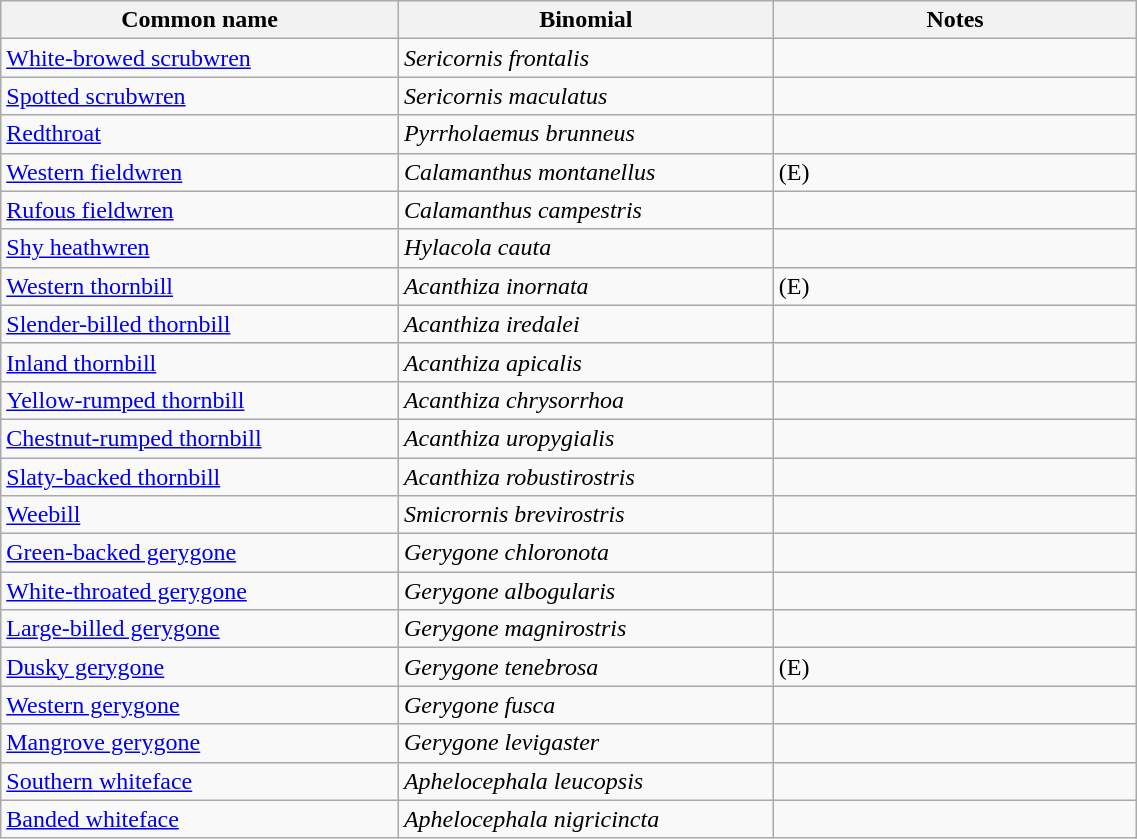<table style="width:60%;" class="wikitable">
<tr>
<th width=35%>Common name</th>
<th width=33%>Binomial</th>
<th width=32%>Notes</th>
</tr>
<tr>
<td><a href='#'>White-browed scrubwren</a></td>
<td><em>Sericornis frontalis</em></td>
<td></td>
</tr>
<tr>
<td><a href='#'>Spotted scrubwren</a></td>
<td><em>Sericornis maculatus</em></td>
<td></td>
</tr>
<tr>
<td><a href='#'>Redthroat</a></td>
<td><em>Pyrrholaemus brunneus</em></td>
<td></td>
</tr>
<tr>
<td><a href='#'>Western fieldwren</a></td>
<td><em>Calamanthus montanellus</em></td>
<td>(E)</td>
</tr>
<tr>
<td><a href='#'>Rufous fieldwren</a></td>
<td><em>Calamanthus campestris</em></td>
<td></td>
</tr>
<tr>
<td><a href='#'>Shy heathwren</a></td>
<td><em>Hylacola cauta</em></td>
<td></td>
</tr>
<tr>
<td><a href='#'>Western thornbill</a></td>
<td><em>Acanthiza inornata</em></td>
<td>(E)</td>
</tr>
<tr>
<td><a href='#'>Slender-billed thornbill</a></td>
<td><em>Acanthiza iredalei</em></td>
<td></td>
</tr>
<tr>
<td><a href='#'>Inland thornbill</a></td>
<td><em>Acanthiza apicalis</em></td>
<td></td>
</tr>
<tr>
<td><a href='#'>Yellow-rumped thornbill</a></td>
<td><em>Acanthiza chrysorrhoa</em></td>
<td></td>
</tr>
<tr>
<td><a href='#'>Chestnut-rumped thornbill</a></td>
<td><em>Acanthiza uropygialis</em></td>
<td></td>
</tr>
<tr>
<td><a href='#'>Slaty-backed thornbill</a></td>
<td><em>Acanthiza robustirostris</em></td>
<td></td>
</tr>
<tr>
<td><a href='#'>Weebill</a></td>
<td><em>Smicrornis brevirostris</em></td>
<td></td>
</tr>
<tr>
<td><a href='#'>Green-backed gerygone</a></td>
<td><em>Gerygone chloronota</em></td>
<td></td>
</tr>
<tr>
<td><a href='#'>White-throated gerygone</a></td>
<td><em>Gerygone albogularis</em></td>
<td></td>
</tr>
<tr>
<td><a href='#'>Large-billed gerygone</a></td>
<td><em>Gerygone magnirostris</em></td>
<td></td>
</tr>
<tr>
<td><a href='#'>Dusky gerygone</a></td>
<td><em>Gerygone tenebrosa</em></td>
<td>(E)</td>
</tr>
<tr>
<td><a href='#'>Western gerygone</a></td>
<td><em>Gerygone fusca</em></td>
<td></td>
</tr>
<tr>
<td><a href='#'>Mangrove gerygone</a></td>
<td><em>Gerygone levigaster</em></td>
<td></td>
</tr>
<tr>
<td><a href='#'>Southern whiteface</a></td>
<td><em>Aphelocephala leucopsis</em></td>
<td></td>
</tr>
<tr>
<td><a href='#'>Banded whiteface</a></td>
<td><em>Aphelocephala nigricincta</em></td>
<td></td>
</tr>
</table>
